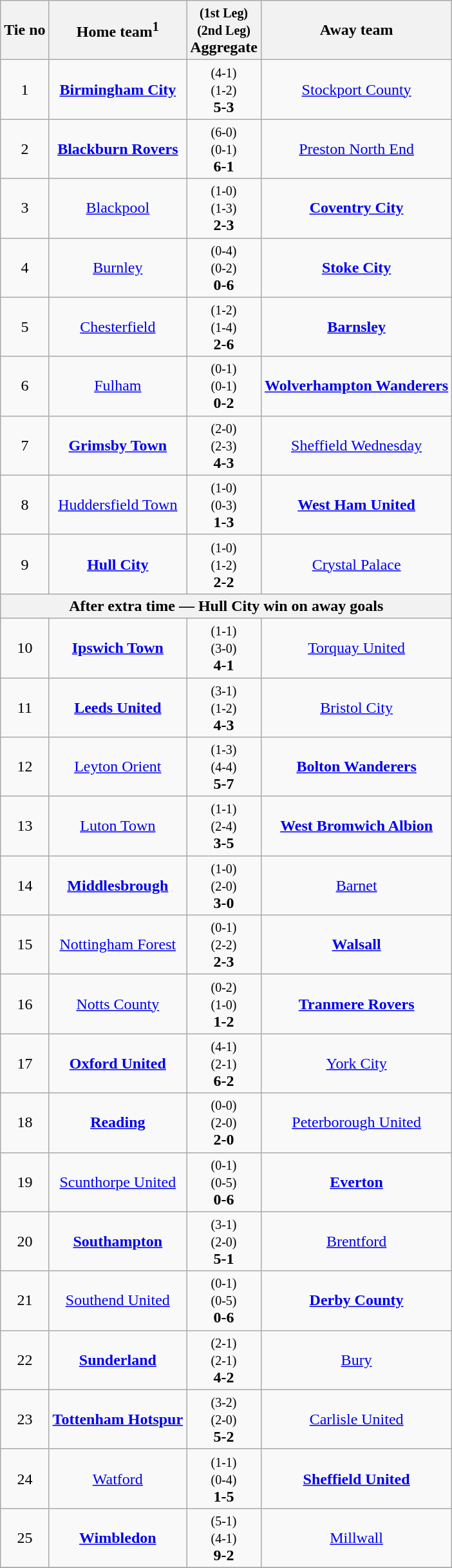<table class="wikitable" style="text-align: center">
<tr>
<th>Tie no</th>
<th>Home team<sup>1</sup></th>
<th><small>(1st Leg)</small> <br> <small>(2nd Leg)</small> <br> <strong>Aggregate</strong></th>
<th>Away team</th>
</tr>
<tr>
<td>1</td>
<td><strong><a href='#'>Birmingham City</a></strong></td>
<td><small>(4-1)</small> <br> <small>(1-2)</small> <br> <strong>5-3</strong></td>
<td><a href='#'>Stockport County</a></td>
</tr>
<tr>
<td>2</td>
<td><strong><a href='#'>Blackburn Rovers</a></strong></td>
<td><small>(6-0)</small> <br> <small>(0-1)</small> <br> <strong>6-1</strong></td>
<td><a href='#'>Preston North End</a></td>
</tr>
<tr>
<td>3</td>
<td><a href='#'>Blackpool</a></td>
<td><small>(1-0)</small> <br> <small>(1-3)</small> <br> <strong>2-3</strong></td>
<td><strong><a href='#'>Coventry City</a></strong></td>
</tr>
<tr>
<td>4</td>
<td><a href='#'>Burnley</a></td>
<td><small>(0-4)</small> <br> <small>(0-2)</small> <br> <strong>0-6</strong></td>
<td><strong><a href='#'>Stoke City</a></strong></td>
</tr>
<tr>
<td>5</td>
<td><a href='#'>Chesterfield</a></td>
<td><small>(1-2)</small> <br> <small>(1-4)</small> <br> <strong>2-6</strong></td>
<td><strong><a href='#'>Barnsley</a></strong></td>
</tr>
<tr>
<td>6</td>
<td><a href='#'>Fulham</a></td>
<td><small>(0-1)</small> <br> <small>(0-1)</small> <br> <strong>0-2</strong></td>
<td><strong><a href='#'>Wolverhampton Wanderers</a></strong></td>
</tr>
<tr>
<td>7</td>
<td><strong><a href='#'>Grimsby Town</a></strong></td>
<td><small>(2-0)</small> <br> <small>(2-3)</small> <br> <strong>4-3</strong></td>
<td><a href='#'>Sheffield Wednesday</a></td>
</tr>
<tr>
<td>8</td>
<td><a href='#'>Huddersfield Town</a></td>
<td><small>(1-0)</small> <br> <small>(0-3)</small> <br> <strong>1-3</strong></td>
<td><strong><a href='#'>West Ham United</a></strong></td>
</tr>
<tr>
<td>9</td>
<td><strong><a href='#'>Hull City</a></strong></td>
<td><small>(1-0)</small> <br> <small>(1-2)</small> <br> <strong>2-2</strong></td>
<td><a href='#'>Crystal Palace</a></td>
</tr>
<tr>
<th colspan="4">After extra time — Hull City win on away goals</th>
</tr>
<tr>
<td>10</td>
<td><strong><a href='#'>Ipswich Town</a></strong></td>
<td><small>(1-1)</small> <br> <small>(3-0)</small> <br> <strong>4-1</strong></td>
<td><a href='#'>Torquay United</a></td>
</tr>
<tr>
<td>11</td>
<td><strong><a href='#'>Leeds United</a></strong></td>
<td><small>(3-1)</small> <br> <small>(1-2)</small> <br> <strong>4-3</strong></td>
<td><a href='#'>Bristol City</a></td>
</tr>
<tr>
<td>12</td>
<td><a href='#'>Leyton Orient</a></td>
<td><small>(1-3)</small> <br> <small>(4-4)</small> <br> <strong>5-7</strong></td>
<td><strong><a href='#'>Bolton Wanderers</a></strong></td>
</tr>
<tr>
<td>13</td>
<td><a href='#'>Luton Town</a></td>
<td><small>(1-1)</small> <br> <small>(2-4)</small> <br> <strong>3-5</strong></td>
<td><strong><a href='#'>West Bromwich Albion</a></strong></td>
</tr>
<tr>
<td>14</td>
<td><strong><a href='#'>Middlesbrough</a></strong></td>
<td><small>(1-0)</small> <br> <small>(2-0)</small> <br> <strong>3-0</strong></td>
<td><a href='#'>Barnet</a></td>
</tr>
<tr>
<td>15</td>
<td><a href='#'>Nottingham Forest</a></td>
<td><small>(0-1)</small> <br> <small>(2-2)</small> <br> <strong>2-3</strong></td>
<td><strong><a href='#'>Walsall</a></strong></td>
</tr>
<tr>
<td>16</td>
<td><a href='#'>Notts County</a></td>
<td><small>(0-2)</small> <br> <small>(1-0)</small> <br> <strong>1-2</strong></td>
<td><strong><a href='#'>Tranmere Rovers</a></strong></td>
</tr>
<tr>
<td>17</td>
<td><strong><a href='#'>Oxford United</a></strong></td>
<td><small>(4-1)</small> <br> <small>(2-1)</small> <br> <strong>6-2</strong></td>
<td><a href='#'>York City</a></td>
</tr>
<tr>
<td>18</td>
<td><strong><a href='#'>Reading</a></strong></td>
<td><small>(0-0)</small> <br> <small>(2-0)</small> <br> <strong>2-0</strong></td>
<td><a href='#'>Peterborough United</a></td>
</tr>
<tr>
<td>19</td>
<td><a href='#'>Scunthorpe United</a></td>
<td><small>(0-1)</small> <br> <small>(0-5)</small> <br> <strong>0-6</strong></td>
<td><strong><a href='#'>Everton</a></strong></td>
</tr>
<tr>
<td>20</td>
<td><strong><a href='#'>Southampton</a></strong></td>
<td><small>(3-1)</small> <br> <small>(2-0)</small> <br> <strong>5-1</strong></td>
<td><a href='#'>Brentford</a></td>
</tr>
<tr>
<td>21</td>
<td><a href='#'>Southend United</a></td>
<td><small>(0-1)</small> <br> <small>(0-5)</small> <br> <strong>0-6</strong></td>
<td><strong><a href='#'>Derby County</a></strong></td>
</tr>
<tr>
<td>22</td>
<td><strong><a href='#'>Sunderland</a></strong></td>
<td><small>(2-1)</small> <br> <small>(2-1)</small> <br> <strong>4-2</strong></td>
<td><a href='#'>Bury</a></td>
</tr>
<tr>
<td>23</td>
<td><strong><a href='#'>Tottenham Hotspur</a></strong></td>
<td><small>(3-2)</small> <br> <small>(2-0)</small> <br> <strong>5-2</strong></td>
<td><a href='#'>Carlisle United</a></td>
</tr>
<tr>
<td>24</td>
<td><a href='#'>Watford</a></td>
<td><small>(1-1)</small> <br> <small>(0-4)</small> <br> <strong>1-5</strong></td>
<td><strong><a href='#'>Sheffield United</a></strong></td>
</tr>
<tr>
<td>25</td>
<td><strong><a href='#'>Wimbledon</a></strong></td>
<td><small>(5-1)</small> <br> <small>(4-1)</small> <br> <strong>9-2</strong></td>
<td><a href='#'>Millwall</a></td>
</tr>
<tr>
</tr>
</table>
